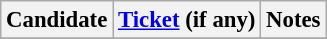<table class="wikitable" style="font-size: 95%">
<tr>
<th>Candidate</th>
<th><a href='#'>Ticket</a> (if any)</th>
<th>Notes</th>
</tr>
<tr>
</tr>
</table>
